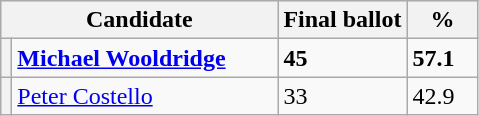<table class="wikitable">
<tr style="background:#e9e9e9;">
<th colspan="2">Candidate</th>
<th>Final ballot</th>
<th style="width: 40px">%</th>
</tr>
<tr>
<th></th>
<td style="width: 170px"><strong><a href='#'>Michael Wooldridge</a></strong></td>
<td><strong>45</strong></td>
<td><strong>57.1</strong></td>
</tr>
<tr>
<th></th>
<td style="width: 170px"><a href='#'>Peter Costello</a></td>
<td>33</td>
<td>42.9</td>
</tr>
</table>
